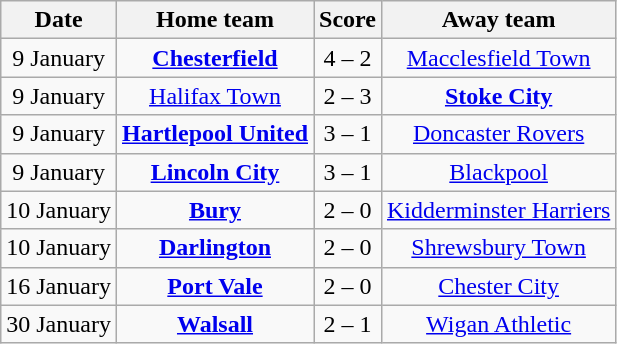<table class="wikitable" style="text-align: center">
<tr>
<th>Date</th>
<th>Home team</th>
<th>Score</th>
<th>Away team</th>
</tr>
<tr>
<td>9 January</td>
<td><strong><a href='#'>Chesterfield</a></strong></td>
<td>4 – 2</td>
<td><a href='#'>Macclesfield Town</a></td>
</tr>
<tr>
<td>9 January</td>
<td><a href='#'>Halifax Town</a></td>
<td>2 – 3</td>
<td><strong><a href='#'>Stoke City</a></strong></td>
</tr>
<tr>
<td>9 January</td>
<td><strong><a href='#'>Hartlepool United</a></strong></td>
<td>3 – 1</td>
<td><a href='#'>Doncaster Rovers</a></td>
</tr>
<tr>
<td>9 January</td>
<td><strong><a href='#'>Lincoln City</a></strong></td>
<td>3 – 1</td>
<td><a href='#'>Blackpool</a></td>
</tr>
<tr>
<td>10 January</td>
<td><strong><a href='#'>Bury</a></strong></td>
<td>2 – 0</td>
<td><a href='#'>Kidderminster Harriers</a></td>
</tr>
<tr>
<td>10 January</td>
<td><strong><a href='#'>Darlington</a></strong></td>
<td>2 – 0</td>
<td><a href='#'>Shrewsbury Town</a></td>
</tr>
<tr>
<td>16 January</td>
<td><strong><a href='#'>Port Vale</a></strong></td>
<td>2 – 0</td>
<td><a href='#'>Chester City</a></td>
</tr>
<tr>
<td>30 January</td>
<td><strong><a href='#'>Walsall</a></strong></td>
<td>2 – 1</td>
<td><a href='#'>Wigan Athletic</a></td>
</tr>
</table>
